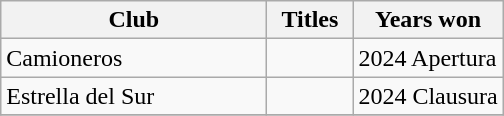<table class="wikitable sortable">
<tr>
<th width=170px>Club</th>
<th width=50px>Titles</th>
<th width=>Years won</th>
</tr>
<tr>
<td>Camioneros</td>
<td></td>
<td>2024 Apertura</td>
</tr>
<tr>
<td>Estrella del Sur</td>
<td></td>
<td>2024 Clausura</td>
</tr>
<tr>
</tr>
</table>
